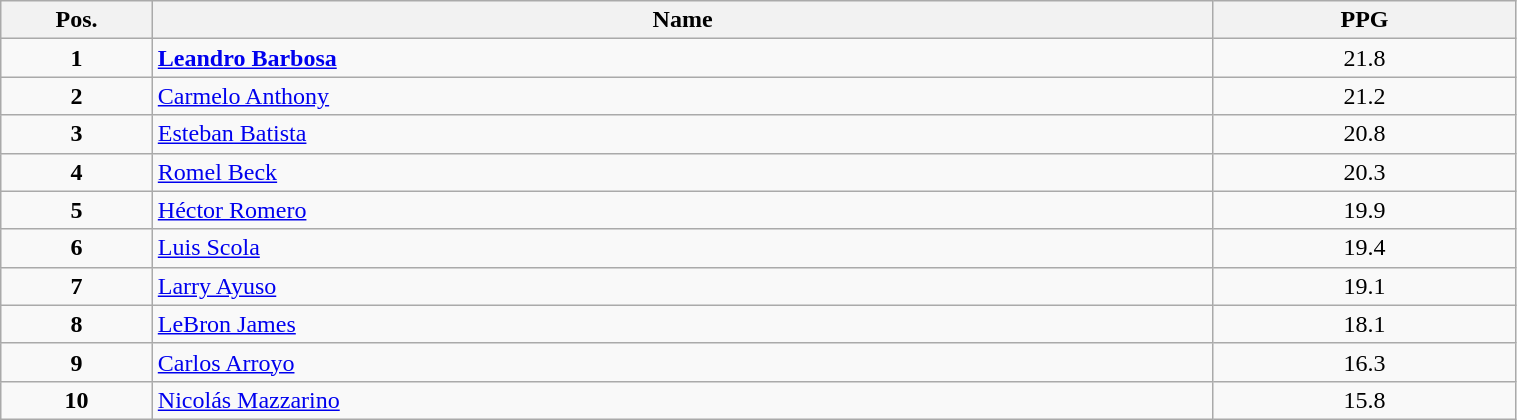<table class=wikitable width="80%">
<tr>
<th width="10%">Pos.</th>
<th width="70%">Name</th>
<th width="20%">PPG</th>
</tr>
<tr>
<td align=center><strong>1</strong></td>
<td> <strong><a href='#'>Leandro Barbosa</a></strong></td>
<td align=center>21.8</td>
</tr>
<tr>
<td align=center><strong>2</strong></td>
<td> <a href='#'>Carmelo Anthony</a></td>
<td align=center>21.2</td>
</tr>
<tr>
<td align=center><strong>3</strong></td>
<td> <a href='#'>Esteban Batista</a></td>
<td align=center>20.8</td>
</tr>
<tr>
<td align=center><strong>4</strong></td>
<td> <a href='#'>Romel Beck</a></td>
<td align=center>20.3</td>
</tr>
<tr>
<td align=center><strong>5</strong></td>
<td> <a href='#'>Héctor Romero</a></td>
<td align=center>19.9</td>
</tr>
<tr>
<td align=center><strong>6</strong></td>
<td> <a href='#'>Luis Scola</a></td>
<td align=center>19.4</td>
</tr>
<tr>
<td align=center><strong>7</strong></td>
<td> <a href='#'>Larry Ayuso</a></td>
<td align=center>19.1</td>
</tr>
<tr>
<td align=center><strong>8</strong></td>
<td> <a href='#'>LeBron James</a></td>
<td align=center>18.1</td>
</tr>
<tr>
<td align=center><strong>9</strong></td>
<td> <a href='#'>Carlos Arroyo</a></td>
<td align=center>16.3</td>
</tr>
<tr>
<td align=center><strong>10</strong></td>
<td> <a href='#'>Nicolás Mazzarino</a></td>
<td align=center>15.8</td>
</tr>
</table>
